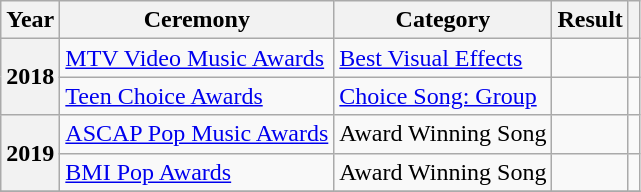<table class="wikitable plainrowheaders">
<tr>
<th scope="col">Year</th>
<th scope="col">Ceremony</th>
<th scope="col">Category</th>
<th scope="col">Result</th>
<th scope="col"></th>
</tr>
<tr>
<th scope="row" rowspan="2">2018</th>
<td><a href='#'>MTV Video Music Awards</a></td>
<td><a href='#'>Best Visual Effects</a></td>
<td></td>
<td style="text-align:center;"></td>
</tr>
<tr>
<td><a href='#'>Teen Choice Awards</a></td>
<td><a href='#'>Choice Song: Group</a></td>
<td></td>
<td style="text-align:center;"></td>
</tr>
<tr>
<th scope="row" rowspan="2">2019</th>
<td><a href='#'>ASCAP Pop Music Awards</a></td>
<td>Award Winning Song</td>
<td></td>
<td style="text-align:center;"></td>
</tr>
<tr>
<td><a href='#'>BMI Pop Awards</a></td>
<td>Award Winning Song</td>
<td></td>
<td style="text-align:center;"></td>
</tr>
<tr>
</tr>
</table>
